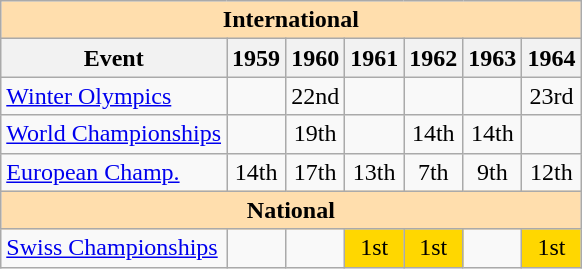<table class="wikitable" style="text-align:center">
<tr>
<th style="background-color: #ffdead; " colspan=7 align=center>International</th>
</tr>
<tr>
<th>Event</th>
<th>1959</th>
<th>1960</th>
<th>1961</th>
<th>1962</th>
<th>1963</th>
<th>1964</th>
</tr>
<tr>
<td align=left><a href='#'>Winter Olympics</a></td>
<td></td>
<td>22nd</td>
<td></td>
<td></td>
<td></td>
<td>23rd</td>
</tr>
<tr>
<td align=left><a href='#'>World Championships</a></td>
<td></td>
<td>19th</td>
<td></td>
<td>14th</td>
<td>14th</td>
<td></td>
</tr>
<tr>
<td align=left><a href='#'>European Champ.</a></td>
<td>14th</td>
<td>17th</td>
<td>13th</td>
<td>7th</td>
<td>9th</td>
<td>12th</td>
</tr>
<tr>
<th style="background-color: #ffdead; " colspan=7 align=center>National</th>
</tr>
<tr>
<td align=left><a href='#'>Swiss Championships</a></td>
<td></td>
<td></td>
<td bgcolor=gold>1st</td>
<td bgcolor=gold>1st</td>
<td></td>
<td bgcolor=gold>1st</td>
</tr>
</table>
